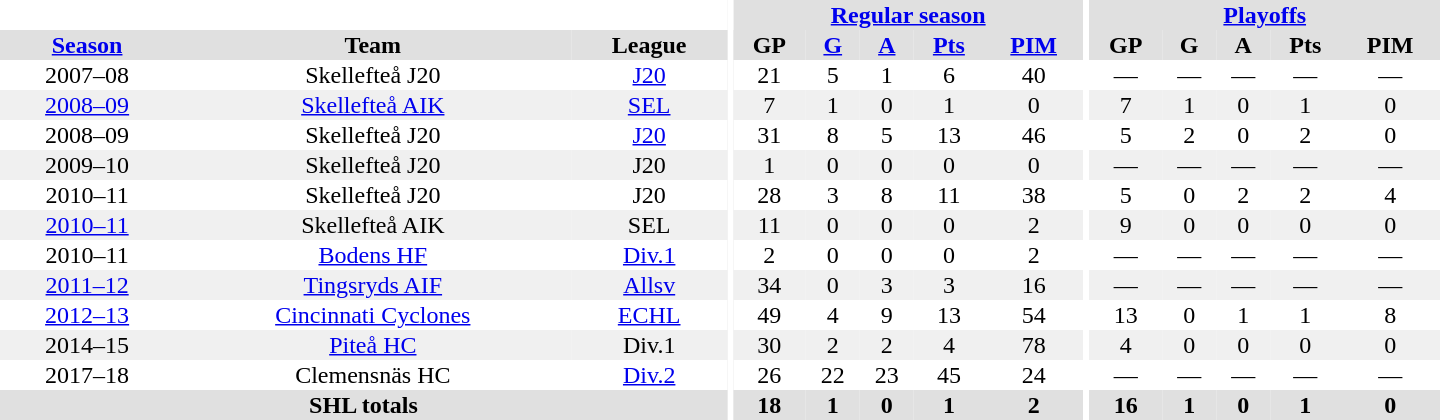<table border="0" cellpadding="1" cellspacing="0" style="text-align:center; width:60em">
<tr bgcolor="#e0e0e0">
<th colspan="3" bgcolor="#ffffff"></th>
<th rowspan="99" bgcolor="#ffffff"></th>
<th colspan="5"><a href='#'>Regular season</a></th>
<th rowspan="99" bgcolor="#ffffff"></th>
<th colspan="5"><a href='#'>Playoffs</a></th>
</tr>
<tr bgcolor="#e0e0e0">
<th><a href='#'>Season</a></th>
<th>Team</th>
<th>League</th>
<th>GP</th>
<th><a href='#'>G</a></th>
<th><a href='#'>A</a></th>
<th><a href='#'>Pts</a></th>
<th><a href='#'>PIM</a></th>
<th>GP</th>
<th>G</th>
<th>A</th>
<th>Pts</th>
<th>PIM</th>
</tr>
<tr ALIGN="center">
<td>2007–08</td>
<td>Skellefteå J20</td>
<td><a href='#'>J20</a></td>
<td>21</td>
<td>5</td>
<td>1</td>
<td>6</td>
<td>40</td>
<td>—</td>
<td>—</td>
<td>—</td>
<td>—</td>
<td>—</td>
</tr>
<tr ALIGN="center" bgcolor="#f0f0f0">
<td><a href='#'>2008–09</a></td>
<td><a href='#'>Skellefteå AIK</a></td>
<td><a href='#'>SEL</a></td>
<td>7</td>
<td>1</td>
<td>0</td>
<td>1</td>
<td>0</td>
<td>7</td>
<td>1</td>
<td>0</td>
<td>1</td>
<td>0</td>
</tr>
<tr ALIGN="center">
<td>2008–09</td>
<td>Skellefteå J20</td>
<td><a href='#'>J20</a></td>
<td>31</td>
<td>8</td>
<td>5</td>
<td>13</td>
<td>46</td>
<td>5</td>
<td>2</td>
<td>0</td>
<td>2</td>
<td>0</td>
</tr>
<tr ALIGN="center" bgcolor="#f0f0f0">
<td>2009–10</td>
<td>Skellefteå J20</td>
<td J20 SuperElit>J20</td>
<td>1</td>
<td>0</td>
<td>0</td>
<td>0</td>
<td>0</td>
<td>—</td>
<td>—</td>
<td>—</td>
<td>—</td>
<td>—</td>
</tr>
<tr ALIGN="center">
<td>2010–11</td>
<td>Skellefteå J20</td>
<td J20 SuperElit>J20</td>
<td>28</td>
<td>3</td>
<td>8</td>
<td>11</td>
<td>38</td>
<td>5</td>
<td>0</td>
<td>2</td>
<td>2</td>
<td>4</td>
</tr>
<tr ALIGN="center" bgcolor="#f0f0f0">
<td><a href='#'>2010–11</a></td>
<td>Skellefteå AIK</td>
<td>SEL</td>
<td>11</td>
<td>0</td>
<td>0</td>
<td>0</td>
<td>2</td>
<td>9</td>
<td>0</td>
<td>0</td>
<td>0</td>
<td>0</td>
</tr>
<tr ALIGN="center">
<td>2010–11</td>
<td><a href='#'>Bodens HF</a></td>
<td><a href='#'>Div.1</a></td>
<td>2</td>
<td>0</td>
<td>0</td>
<td>0</td>
<td>2</td>
<td>—</td>
<td>—</td>
<td>—</td>
<td>—</td>
<td>—</td>
</tr>
<tr ALIGN="center"  bgcolor="#f0f0f0">
<td><a href='#'>2011–12</a></td>
<td><a href='#'>Tingsryds AIF</a></td>
<td><a href='#'>Allsv</a></td>
<td>34</td>
<td>0</td>
<td>3</td>
<td>3</td>
<td>16</td>
<td>—</td>
<td>—</td>
<td>—</td>
<td>—</td>
<td>—</td>
</tr>
<tr ALIGN="center">
<td><a href='#'>2012–13</a></td>
<td><a href='#'>Cincinnati Cyclones</a></td>
<td><a href='#'>ECHL</a></td>
<td>49</td>
<td>4</td>
<td>9</td>
<td>13</td>
<td>54</td>
<td>13</td>
<td>0</td>
<td>1</td>
<td>1</td>
<td>8</td>
</tr>
<tr ALIGN="center"  bgcolor="#f0f0f0">
<td>2014–15</td>
<td><a href='#'>Piteå HC</a></td>
<td>Div.1</td>
<td>30</td>
<td>2</td>
<td>2</td>
<td>4</td>
<td>78</td>
<td>4</td>
<td>0</td>
<td>0</td>
<td>0</td>
<td>0</td>
</tr>
<tr ALIGN="center">
<td>2017–18</td>
<td>Clemensnäs HC</td>
<td><a href='#'>Div.2</a></td>
<td>26</td>
<td>22</td>
<td>23</td>
<td>45</td>
<td>24</td>
<td>—</td>
<td>—</td>
<td>—</td>
<td>—</td>
<td>—</td>
</tr>
<tr bgcolor="#e0e0e0">
<th colspan="3">SHL totals</th>
<th>18</th>
<th>1</th>
<th>0</th>
<th>1</th>
<th>2</th>
<th>16</th>
<th>1</th>
<th>0</th>
<th>1</th>
<th>0</th>
</tr>
</table>
